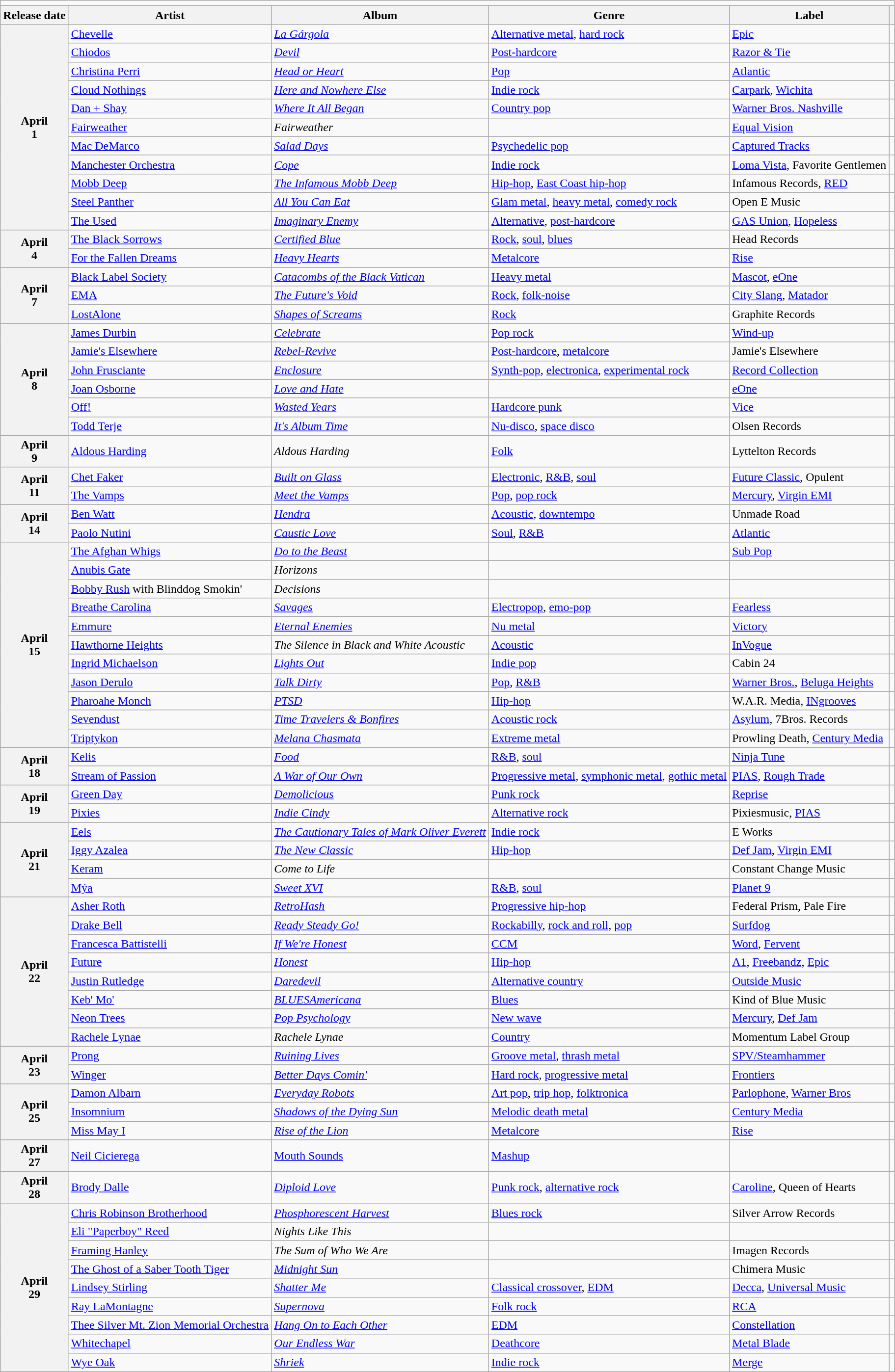<table class="wikitable plainrowheaders">
<tr>
<td colspan="6" style="text-align:center;"></td>
</tr>
<tr>
<th scope="col">Release date</th>
<th scope="col">Artist</th>
<th scope="col">Album</th>
<th scope="col">Genre</th>
<th scope="col">Label</th>
<th scope="col"></th>
</tr>
<tr>
<th scope="row" rowspan="11" style="text-align:center;">April<br>1</th>
<td><a href='#'>Chevelle</a></td>
<td><em><a href='#'>La Gárgola</a></em></td>
<td><a href='#'>Alternative metal</a>, <a href='#'>hard rock</a></td>
<td><a href='#'>Epic</a></td>
<td></td>
</tr>
<tr>
<td><a href='#'>Chiodos</a></td>
<td><em><a href='#'>Devil</a></em></td>
<td><a href='#'>Post-hardcore</a></td>
<td><a href='#'>Razor & Tie</a></td>
<td></td>
</tr>
<tr>
<td><a href='#'>Christina Perri</a></td>
<td><em><a href='#'>Head or Heart</a></em></td>
<td><a href='#'>Pop</a></td>
<td><a href='#'>Atlantic</a></td>
<td></td>
</tr>
<tr>
<td><a href='#'>Cloud Nothings</a></td>
<td><em><a href='#'>Here and Nowhere Else</a></em></td>
<td><a href='#'>Indie rock</a></td>
<td><a href='#'>Carpark</a>, <a href='#'>Wichita</a></td>
<td></td>
</tr>
<tr>
<td><a href='#'>Dan + Shay</a></td>
<td><em><a href='#'>Where It All Began</a></em></td>
<td><a href='#'>Country pop</a></td>
<td><a href='#'>Warner Bros. Nashville</a></td>
<td></td>
</tr>
<tr>
<td><a href='#'>Fairweather</a></td>
<td><em>Fairweather</em></td>
<td></td>
<td><a href='#'>Equal Vision</a></td>
<td></td>
</tr>
<tr>
<td><a href='#'>Mac DeMarco</a></td>
<td><em><a href='#'>Salad Days</a></em></td>
<td><a href='#'>Psychedelic pop</a></td>
<td><a href='#'>Captured Tracks</a></td>
<td></td>
</tr>
<tr>
<td><a href='#'>Manchester Orchestra</a></td>
<td><em><a href='#'>Cope</a></em></td>
<td><a href='#'>Indie rock</a></td>
<td><a href='#'>Loma Vista</a>, Favorite Gentlemen</td>
<td></td>
</tr>
<tr>
<td><a href='#'>Mobb Deep</a></td>
<td><em><a href='#'>The Infamous Mobb Deep</a></em></td>
<td><a href='#'>Hip-hop</a>, <a href='#'>East Coast hip-hop</a></td>
<td>Infamous Records, <a href='#'>RED</a></td>
<td></td>
</tr>
<tr>
<td><a href='#'>Steel Panther</a></td>
<td><em><a href='#'>All You Can Eat</a></em></td>
<td><a href='#'>Glam metal</a>, <a href='#'>heavy metal</a>, <a href='#'>comedy rock</a></td>
<td>Open E Music</td>
<td></td>
</tr>
<tr>
<td><a href='#'>The Used</a></td>
<td><em><a href='#'>Imaginary Enemy</a></em></td>
<td><a href='#'>Alternative</a>, <a href='#'>post-hardcore</a></td>
<td><a href='#'>GAS Union</a>, <a href='#'>Hopeless</a></td>
<td></td>
</tr>
<tr>
<th scope="row" rowspan="2" style="text-align:center;">April<br>4</th>
<td><a href='#'>The Black Sorrows</a></td>
<td><em><a href='#'>Certified Blue</a></em></td>
<td><a href='#'>Rock</a>, <a href='#'>soul</a>, <a href='#'>blues</a></td>
<td>Head Records</td>
<td></td>
</tr>
<tr>
<td><a href='#'>For the Fallen Dreams</a></td>
<td><em><a href='#'>Heavy Hearts</a></em></td>
<td><a href='#'>Metalcore</a></td>
<td><a href='#'>Rise</a></td>
<td></td>
</tr>
<tr>
<th scope="row" rowspan="3" style="text-align:center;">April<br>7</th>
<td><a href='#'>Black Label Society</a></td>
<td><em><a href='#'>Catacombs of the Black Vatican</a></em></td>
<td><a href='#'>Heavy metal</a></td>
<td><a href='#'>Mascot</a>, <a href='#'>eOne</a></td>
<td></td>
</tr>
<tr>
<td><a href='#'>EMA</a></td>
<td><em><a href='#'>The Future's Void</a></em></td>
<td><a href='#'>Rock</a>, <a href='#'>folk-noise</a></td>
<td><a href='#'>City Slang</a>, <a href='#'>Matador</a></td>
<td></td>
</tr>
<tr>
<td><a href='#'>LostAlone</a></td>
<td><em><a href='#'>Shapes of Screams</a></em></td>
<td><a href='#'>Rock</a></td>
<td>Graphite Records</td>
<td></td>
</tr>
<tr>
<th scope="row" rowspan="6" style="text-align:center;">April<br>8</th>
<td><a href='#'>James Durbin</a></td>
<td><em><a href='#'>Celebrate</a></em></td>
<td><a href='#'>Pop rock</a></td>
<td><a href='#'>Wind-up</a></td>
<td></td>
</tr>
<tr>
<td><a href='#'>Jamie's Elsewhere</a></td>
<td><em><a href='#'>Rebel-Revive</a></em></td>
<td><a href='#'>Post-hardcore</a>, <a href='#'>metalcore</a></td>
<td>Jamie's Elsewhere</td>
<td></td>
</tr>
<tr>
<td><a href='#'>John Frusciante</a></td>
<td><em><a href='#'>Enclosure</a></em></td>
<td><a href='#'>Synth-pop</a>, <a href='#'>electronica</a>, <a href='#'>experimental rock</a></td>
<td><a href='#'>Record Collection</a></td>
<td></td>
</tr>
<tr>
<td><a href='#'>Joan Osborne</a></td>
<td><em><a href='#'>Love and Hate</a></em></td>
<td></td>
<td><a href='#'>eOne</a></td>
<td></td>
</tr>
<tr>
<td><a href='#'>Off!</a></td>
<td><em><a href='#'>Wasted Years</a></em></td>
<td><a href='#'>Hardcore punk</a></td>
<td><a href='#'>Vice</a></td>
<td></td>
</tr>
<tr>
<td><a href='#'>Todd Terje</a></td>
<td><em><a href='#'>It's Album Time</a></em></td>
<td><a href='#'>Nu-disco</a>, <a href='#'>space disco</a></td>
<td>Olsen Records</td>
<td></td>
</tr>
<tr>
<th scope="row" style="text-align:center;">April<br>9</th>
<td><a href='#'>Aldous Harding</a></td>
<td><em>Aldous Harding</em></td>
<td><a href='#'>Folk</a></td>
<td>Lyttelton Records</td>
<td></td>
</tr>
<tr>
<th scope="row" rowspan="2" style="text-align:center;">April<br>11</th>
<td><a href='#'>Chet Faker</a></td>
<td><em><a href='#'>Built on Glass</a></em></td>
<td><a href='#'>Electronic</a>, <a href='#'>R&B</a>, <a href='#'>soul</a></td>
<td><a href='#'>Future Classic</a>, Opulent</td>
<td></td>
</tr>
<tr>
<td><a href='#'>The Vamps</a></td>
<td><em><a href='#'>Meet the Vamps</a></em></td>
<td><a href='#'>Pop</a>, <a href='#'>pop rock</a></td>
<td><a href='#'>Mercury</a>, <a href='#'>Virgin EMI</a></td>
<td></td>
</tr>
<tr>
<th scope="row" rowspan="2" style="text-align:center;">April<br>14</th>
<td><a href='#'>Ben Watt</a></td>
<td><em><a href='#'>Hendra</a></em></td>
<td><a href='#'>Acoustic</a>, <a href='#'>downtempo</a></td>
<td>Unmade Road</td>
<td></td>
</tr>
<tr>
<td><a href='#'>Paolo Nutini</a></td>
<td><em><a href='#'>Caustic Love</a></em></td>
<td><a href='#'>Soul</a>, <a href='#'>R&B</a></td>
<td><a href='#'>Atlantic</a></td>
<td></td>
</tr>
<tr>
<th scope="row" rowspan="11" style="text-align:center;">April<br>15</th>
<td><a href='#'>The Afghan Whigs</a></td>
<td><em><a href='#'>Do to the Beast</a></em></td>
<td></td>
<td><a href='#'>Sub Pop</a></td>
<td></td>
</tr>
<tr>
<td><a href='#'>Anubis Gate</a></td>
<td><em>Horizons</em></td>
<td></td>
<td></td>
<td></td>
</tr>
<tr>
<td><a href='#'>Bobby Rush</a> with Blinddog Smokin'</td>
<td><em>Decisions</em></td>
<td></td>
<td></td>
<td></td>
</tr>
<tr>
<td><a href='#'>Breathe Carolina</a></td>
<td><em><a href='#'>Savages</a></em></td>
<td><a href='#'>Electropop</a>, <a href='#'>emo-pop</a></td>
<td><a href='#'>Fearless</a></td>
<td></td>
</tr>
<tr>
<td><a href='#'>Emmure</a></td>
<td><em><a href='#'>Eternal Enemies</a></em></td>
<td><a href='#'>Nu metal</a></td>
<td><a href='#'>Victory</a></td>
<td></td>
</tr>
<tr>
<td><a href='#'>Hawthorne Heights</a></td>
<td><em>The Silence in Black and White Acoustic</em></td>
<td><a href='#'>Acoustic</a></td>
<td><a href='#'>InVogue</a></td>
<td></td>
</tr>
<tr>
<td><a href='#'>Ingrid Michaelson</a></td>
<td><em><a href='#'>Lights Out</a></em></td>
<td><a href='#'>Indie pop</a></td>
<td>Cabin 24</td>
<td></td>
</tr>
<tr>
<td><a href='#'>Jason Derulo</a></td>
<td><em><a href='#'>Talk Dirty</a></em></td>
<td><a href='#'>Pop</a>, <a href='#'>R&B</a></td>
<td><a href='#'>Warner Bros.</a>, <a href='#'>Beluga Heights</a></td>
<td></td>
</tr>
<tr>
<td><a href='#'>Pharoahe Monch</a></td>
<td><em><a href='#'>PTSD</a></em></td>
<td><a href='#'>Hip-hop</a></td>
<td>W.A.R. Media, <a href='#'>INgrooves</a></td>
<td></td>
</tr>
<tr>
<td><a href='#'>Sevendust</a></td>
<td><em><a href='#'>Time Travelers & Bonfires</a></em></td>
<td><a href='#'>Acoustic rock</a></td>
<td><a href='#'>Asylum</a>, 7Bros. Records</td>
<td></td>
</tr>
<tr>
<td><a href='#'>Triptykon</a></td>
<td><em><a href='#'>Melana Chasmata</a></em></td>
<td><a href='#'>Extreme metal</a></td>
<td>Prowling Death, <a href='#'>Century Media</a></td>
<td></td>
</tr>
<tr>
<th scope="row" rowspan="2" style="text-align:center;">April<br>18</th>
<td><a href='#'>Kelis</a></td>
<td><em><a href='#'>Food</a></em></td>
<td><a href='#'>R&B</a>, <a href='#'>soul</a></td>
<td><a href='#'>Ninja Tune</a></td>
<td></td>
</tr>
<tr>
<td><a href='#'>Stream of Passion</a></td>
<td><em><a href='#'>A War of Our Own</a></em></td>
<td><a href='#'>Progressive metal</a>, <a href='#'>symphonic metal</a>, <a href='#'>gothic metal</a></td>
<td><a href='#'>PIAS</a>, <a href='#'>Rough Trade</a></td>
<td></td>
</tr>
<tr>
<th scope="row" rowspan="2" style="text-align:center;">April<br>19</th>
<td><a href='#'>Green Day</a></td>
<td><em><a href='#'>Demolicious</a></em></td>
<td><a href='#'>Punk rock</a></td>
<td><a href='#'>Reprise</a></td>
<td></td>
</tr>
<tr>
<td><a href='#'>Pixies</a></td>
<td><em><a href='#'>Indie Cindy</a></em></td>
<td><a href='#'>Alternative rock</a></td>
<td>Pixiesmusic, <a href='#'>PIAS</a></td>
<td></td>
</tr>
<tr>
<th scope="row" rowspan="4" style="text-align:center;">April<br>21</th>
<td><a href='#'>Eels</a></td>
<td><em><a href='#'>The Cautionary Tales of Mark Oliver Everett</a></em></td>
<td><a href='#'>Indie rock</a></td>
<td>E Works</td>
<td></td>
</tr>
<tr>
<td><a href='#'>Iggy Azalea</a></td>
<td><em><a href='#'>The New Classic</a></em></td>
<td><a href='#'>Hip-hop</a></td>
<td><a href='#'>Def Jam</a>, <a href='#'>Virgin EMI</a></td>
<td></td>
</tr>
<tr>
<td><a href='#'>Keram</a></td>
<td><em>Come to Life</em></td>
<td></td>
<td>Constant Change Music</td>
<td></td>
</tr>
<tr>
<td><a href='#'>Mýa</a></td>
<td><em><a href='#'>Sweet XVI</a></em></td>
<td><a href='#'>R&B</a>, <a href='#'>soul</a></td>
<td><a href='#'>Planet 9</a></td>
<td></td>
</tr>
<tr>
<th scope="row" rowspan="8" style="text-align:center;">April<br>22</th>
<td><a href='#'>Asher Roth</a></td>
<td><em><a href='#'>RetroHash</a></em></td>
<td><a href='#'>Progressive hip-hop</a></td>
<td>Federal Prism, Pale Fire</td>
<td></td>
</tr>
<tr>
<td><a href='#'>Drake Bell</a></td>
<td><em><a href='#'>Ready Steady Go!</a></em></td>
<td><a href='#'>Rockabilly</a>, <a href='#'>rock and roll</a>, <a href='#'>pop</a></td>
<td><a href='#'>Surfdog</a></td>
<td></td>
</tr>
<tr>
<td><a href='#'>Francesca Battistelli</a></td>
<td><em><a href='#'>If We're Honest</a></em></td>
<td><a href='#'>CCM</a></td>
<td><a href='#'>Word</a>, <a href='#'>Fervent</a></td>
<td></td>
</tr>
<tr>
<td><a href='#'>Future</a></td>
<td><em><a href='#'>Honest</a></em></td>
<td><a href='#'>Hip-hop</a></td>
<td><a href='#'>A1</a>, <a href='#'>Freebandz</a>, <a href='#'>Epic</a></td>
<td></td>
</tr>
<tr>
<td><a href='#'>Justin Rutledge</a></td>
<td><em><a href='#'>Daredevil</a></em></td>
<td><a href='#'>Alternative country</a></td>
<td><a href='#'>Outside Music</a></td>
<td></td>
</tr>
<tr>
<td><a href='#'>Keb' Mo'</a></td>
<td><em><a href='#'>BLUESAmericana</a></em></td>
<td><a href='#'>Blues</a></td>
<td>Kind of Blue Music</td>
<td></td>
</tr>
<tr>
<td><a href='#'>Neon Trees</a></td>
<td><em><a href='#'>Pop Psychology</a></em></td>
<td><a href='#'>New wave</a></td>
<td><a href='#'>Mercury</a>, <a href='#'>Def Jam</a></td>
<td></td>
</tr>
<tr>
<td><a href='#'>Rachele Lynae</a></td>
<td><em>Rachele Lynae</em></td>
<td><a href='#'>Country</a></td>
<td>Momentum Label Group</td>
<td></td>
</tr>
<tr>
<th scope="row" rowspan="2" style="text-align:center;">April<br>23</th>
<td><a href='#'>Prong</a></td>
<td><em><a href='#'>Ruining Lives</a></em></td>
<td><a href='#'>Groove metal</a>, <a href='#'>thrash metal</a></td>
<td><a href='#'>SPV/Steamhammer</a></td>
<td></td>
</tr>
<tr>
<td><a href='#'>Winger</a></td>
<td><em><a href='#'>Better Days Comin'</a></em></td>
<td><a href='#'>Hard rock</a>, <a href='#'>progressive metal</a></td>
<td><a href='#'>Frontiers</a></td>
<td></td>
</tr>
<tr>
<th scope="row" rowspan="3" style="text-align:center;">April<br>25</th>
<td><a href='#'>Damon Albarn</a></td>
<td><em><a href='#'>Everyday Robots</a></em></td>
<td><a href='#'>Art pop</a>, <a href='#'>trip hop</a>, <a href='#'>folktronica</a></td>
<td><a href='#'>Parlophone</a>, <a href='#'>Warner Bros</a></td>
<td></td>
</tr>
<tr>
<td><a href='#'>Insomnium</a></td>
<td><em><a href='#'>Shadows of the Dying Sun</a></em></td>
<td><a href='#'>Melodic death metal</a></td>
<td><a href='#'>Century Media</a></td>
<td></td>
</tr>
<tr>
<td><a href='#'>Miss May I</a></td>
<td><em><a href='#'>Rise of the Lion</a></em></td>
<td><a href='#'>Metalcore</a></td>
<td><a href='#'>Rise</a></td>
<td></td>
</tr>
<tr>
<th scope="row" style="text-align:center;">April<br>27</th>
<td><a href='#'>Neil Cicierega</a></td>
<td><a href='#'>Mouth Sounds</a></td>
<td><a href='#'>Mashup</a></td>
<td></td>
<td></td>
</tr>
<tr>
<th scope="row" style="text-align:center;">April<br>28</th>
<td><a href='#'>Brody Dalle</a></td>
<td><em><a href='#'>Diploid Love</a></em></td>
<td><a href='#'>Punk rock</a>, <a href='#'>alternative rock</a></td>
<td><a href='#'>Caroline</a>, Queen of Hearts</td>
<td></td>
</tr>
<tr>
<th scope="row" rowspan="9" style="text-align:center;">April<br>29</th>
<td><a href='#'>Chris Robinson Brotherhood</a></td>
<td><em><a href='#'>Phosphorescent Harvest</a></em></td>
<td><a href='#'>Blues rock</a></td>
<td>Silver Arrow Records</td>
<td></td>
</tr>
<tr>
<td><a href='#'>Eli "Paperboy" Reed</a></td>
<td><em>Nights Like This</em></td>
<td></td>
<td></td>
<td></td>
</tr>
<tr>
<td><a href='#'>Framing Hanley</a></td>
<td><em>The Sum of Who We Are</em></td>
<td></td>
<td>Imagen Records</td>
<td></td>
</tr>
<tr>
<td><a href='#'>The Ghost of a Saber Tooth Tiger</a></td>
<td><em><a href='#'>Midnight Sun</a></em></td>
<td></td>
<td>Chimera Music</td>
<td></td>
</tr>
<tr>
<td><a href='#'>Lindsey Stirling</a></td>
<td><em><a href='#'>Shatter Me</a></em></td>
<td><a href='#'>Classical crossover</a>, <a href='#'>EDM</a></td>
<td><a href='#'>Decca</a>, <a href='#'>Universal Music</a></td>
<td></td>
</tr>
<tr>
<td><a href='#'>Ray LaMontagne</a></td>
<td><em><a href='#'>Supernova</a></em></td>
<td><a href='#'>Folk rock</a></td>
<td><a href='#'>RCA</a></td>
<td></td>
</tr>
<tr>
<td><a href='#'>Thee Silver Mt. Zion Memorial Orchestra</a></td>
<td><em><a href='#'>Hang On to Each Other</a></em></td>
<td><a href='#'>EDM</a></td>
<td><a href='#'>Constellation</a></td>
<td></td>
</tr>
<tr>
<td><a href='#'>Whitechapel</a></td>
<td><em><a href='#'>Our Endless War</a></em></td>
<td><a href='#'>Deathcore</a></td>
<td><a href='#'>Metal Blade</a></td>
<td></td>
</tr>
<tr>
<td><a href='#'>Wye Oak</a></td>
<td><em><a href='#'>Shriek</a></em></td>
<td><a href='#'>Indie rock</a></td>
<td><a href='#'>Merge</a></td>
<td></td>
</tr>
</table>
